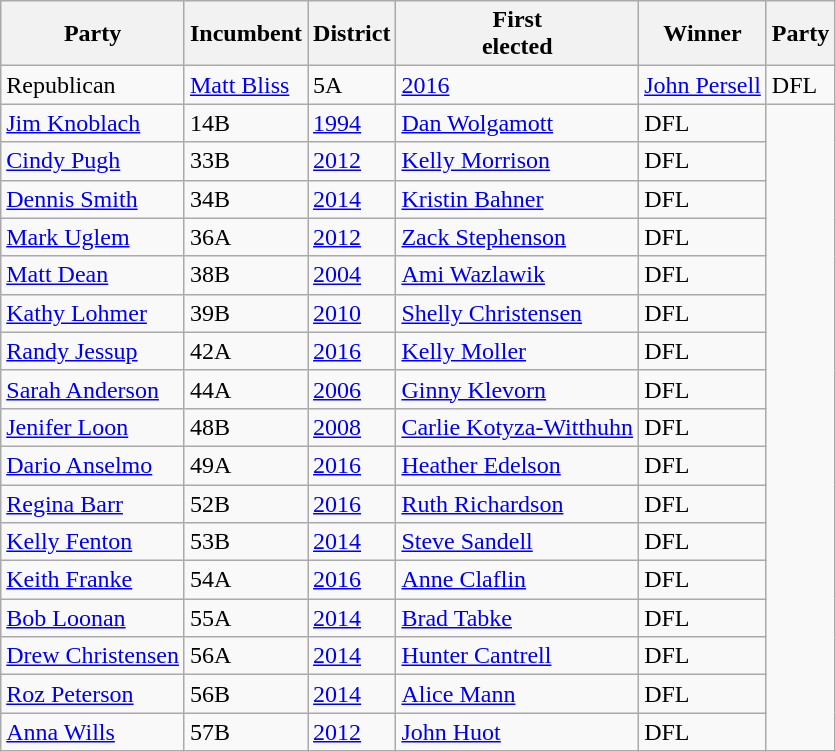<table class="wikitable">
<tr>
<th>Party</th>
<th>Incumbent</th>
<th>District</th>
<th>First<br>elected</th>
<th>Winner</th>
<th>Party</th>
</tr>
<tr>
<td>Republican</td>
<td><a href='#'>Matt Bliss</a></td>
<td>5A</td>
<td><a href='#'>2016</a></td>
<td><a href='#'>John Persell</a></td>
<td>DFL</td>
</tr>
<tr>
<td><a href='#'>Jim Knoblach</a></td>
<td>14B</td>
<td><a href='#'>1994</a></td>
<td><a href='#'>Dan Wolgamott</a></td>
<td>DFL</td>
</tr>
<tr>
<td><a href='#'>Cindy Pugh</a></td>
<td>33B</td>
<td><a href='#'>2012</a></td>
<td><a href='#'>Kelly Morrison</a></td>
<td>DFL</td>
</tr>
<tr>
<td><a href='#'>Dennis Smith</a></td>
<td>34B</td>
<td><a href='#'>2014</a></td>
<td><a href='#'>Kristin Bahner</a></td>
<td>DFL</td>
</tr>
<tr>
<td><a href='#'>Mark Uglem</a></td>
<td>36A</td>
<td><a href='#'>2012</a></td>
<td><a href='#'>Zack Stephenson</a></td>
<td>DFL</td>
</tr>
<tr>
<td><a href='#'>Matt Dean</a></td>
<td>38B</td>
<td><a href='#'>2004</a></td>
<td><a href='#'>Ami Wazlawik</a></td>
<td>DFL</td>
</tr>
<tr>
<td><a href='#'>Kathy Lohmer</a></td>
<td>39B</td>
<td><a href='#'>2010</a></td>
<td><a href='#'>Shelly Christensen</a></td>
<td>DFL</td>
</tr>
<tr>
<td><a href='#'>Randy Jessup</a></td>
<td>42A</td>
<td><a href='#'>2016</a></td>
<td><a href='#'>Kelly Moller</a></td>
<td>DFL</td>
</tr>
<tr>
<td><a href='#'>Sarah Anderson</a></td>
<td>44A</td>
<td><a href='#'>2006</a></td>
<td><a href='#'>Ginny Klevorn</a></td>
<td>DFL</td>
</tr>
<tr>
<td><a href='#'>Jenifer Loon</a></td>
<td>48B</td>
<td><a href='#'>2008</a></td>
<td><a href='#'>Carlie Kotyza-Witthuhn</a></td>
<td>DFL</td>
</tr>
<tr>
<td><a href='#'>Dario Anselmo</a></td>
<td>49A</td>
<td><a href='#'>2016</a></td>
<td><a href='#'>Heather Edelson</a></td>
<td>DFL</td>
</tr>
<tr>
<td><a href='#'>Regina Barr</a></td>
<td>52B</td>
<td><a href='#'>2016</a></td>
<td><a href='#'>Ruth Richardson</a></td>
<td>DFL</td>
</tr>
<tr>
<td><a href='#'>Kelly Fenton</a></td>
<td>53B</td>
<td><a href='#'>2014</a></td>
<td><a href='#'>Steve Sandell</a></td>
<td>DFL</td>
</tr>
<tr>
<td><a href='#'>Keith Franke</a></td>
<td>54A</td>
<td><a href='#'>2016</a></td>
<td><a href='#'>Anne Claflin</a></td>
<td>DFL</td>
</tr>
<tr>
<td><a href='#'>Bob Loonan</a></td>
<td>55A</td>
<td><a href='#'>2014</a></td>
<td><a href='#'>Brad Tabke</a></td>
<td>DFL</td>
</tr>
<tr>
<td><a href='#'>Drew Christensen</a></td>
<td>56A</td>
<td><a href='#'>2014</a></td>
<td><a href='#'>Hunter Cantrell</a></td>
<td>DFL</td>
</tr>
<tr>
<td><a href='#'>Roz Peterson</a></td>
<td>56B</td>
<td><a href='#'>2014</a></td>
<td><a href='#'>Alice Mann</a></td>
<td>DFL</td>
</tr>
<tr>
<td><a href='#'>Anna Wills</a></td>
<td>57B</td>
<td><a href='#'>2012</a></td>
<td><a href='#'>John Huot</a></td>
<td>DFL</td>
</tr>
</table>
